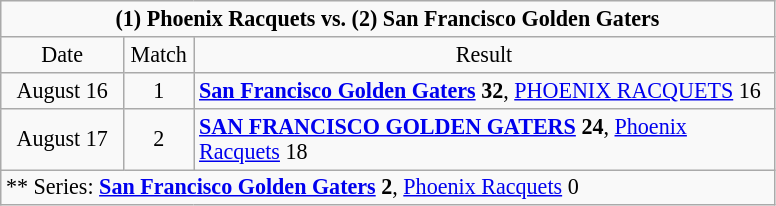<table class="wikitable" style="font-size:92%; text-align:left; line-height:normal; width=50%">
<tr>
<td style="text-align:center;" colspan=3><strong>(1) Phoenix Racquets vs. (2) San Francisco Golden Gaters</strong></td>
</tr>
<tr>
<td style="text-align:center; width:75px">Date</td>
<td style="text-align:center; width:40px">Match</td>
<td style="text-align:center; width:380px">Result</td>
</tr>
<tr>
<td style="text-align:center;">August 16</td>
<td style="text-align:center;">1</td>
<td><strong><a href='#'>San Francisco Golden Gaters</a> 32</strong>, <a href='#'>PHOENIX RACQUETS</a> 16</td>
</tr>
<tr>
<td style="text-align:center;">August 17</td>
<td style="text-align:center;">2</td>
<td><strong><a href='#'>SAN FRANCISCO GOLDEN GATERS</a> 24</strong>, <a href='#'>Phoenix Racquets</a> 18</td>
</tr>
<tr>
<td style="text-align:left;" colspan=3>** Series: <strong><a href='#'>San Francisco Golden Gaters</a> 2</strong>, <a href='#'>Phoenix Racquets</a> 0</td>
</tr>
</table>
